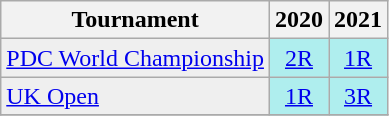<table class="wikitable">
<tr>
<th>Tournament</th>
<th>2020</th>
<th>2021</th>
</tr>
<tr>
<td style="background:#efefef;"><a href='#'>PDC World Championship</a></td>
<td style="text-align:center; background:#afeeee;"><a href='#'>2R</a></td>
<td style="text-align:center; background:#afeeee;"><a href='#'>1R</a></td>
</tr>
<tr>
<td style="background:#efefef;"><a href='#'>UK Open</a></td>
<td style="text-align:center; background:#afeeee;"><a href='#'>1R</a></td>
<td style="text-align:center; background:#afeeee;"><a href='#'>3R</a></td>
</tr>
<tr>
</tr>
</table>
